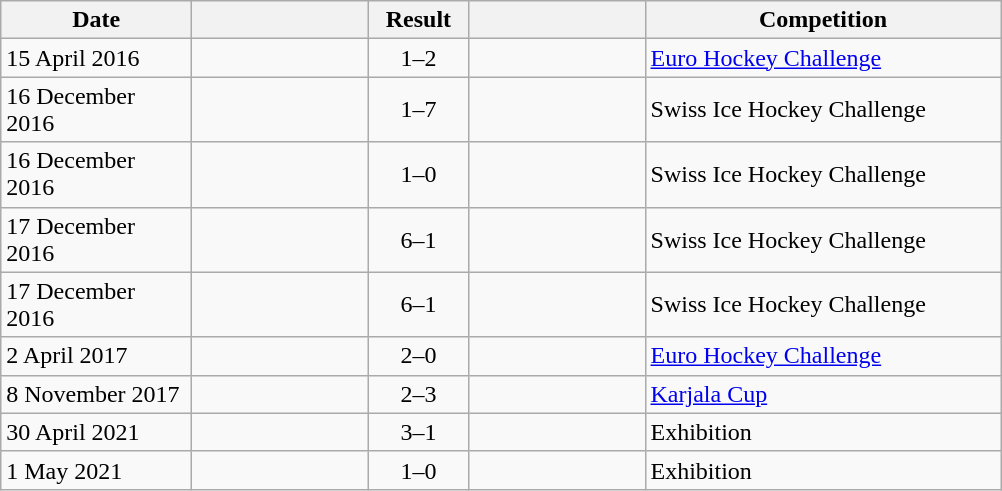<table class="wikitable">
<tr>
<th width=120>Date</th>
<th width=110></th>
<th width=60>Result</th>
<th width=110></th>
<th width=230>Competition</th>
</tr>
<tr>
<td>15 April 2016</td>
<td align=right></td>
<td align=center>1–2 </td>
<td></td>
<td><a href='#'>Euro Hockey Challenge</a></td>
</tr>
<tr>
<td>16 December 2016</td>
<td align=right></td>
<td align=center>1–7</td>
<td></td>
<td>Swiss Ice Hockey Challenge</td>
</tr>
<tr>
<td>16 December 2016</td>
<td align=right></td>
<td align=center>1–0</td>
<td></td>
<td>Swiss Ice Hockey Challenge</td>
</tr>
<tr>
<td>17 December 2016</td>
<td align=right></td>
<td align=center>6–1</td>
<td></td>
<td>Swiss Ice Hockey Challenge</td>
</tr>
<tr>
<td>17 December 2016</td>
<td align=right></td>
<td align=center>6–1</td>
<td></td>
<td>Swiss Ice Hockey Challenge</td>
</tr>
<tr>
<td>2 April 2017</td>
<td align=right></td>
<td align=center>2–0</td>
<td></td>
<td><a href='#'>Euro Hockey Challenge</a></td>
</tr>
<tr>
<td>8 November 2017</td>
<td align=right></td>
<td align=center>2–3</td>
<td></td>
<td><a href='#'>Karjala Cup</a></td>
</tr>
<tr>
<td>30 April 2021</td>
<td align=right></td>
<td align=center>3–1</td>
<td></td>
<td>Exhibition</td>
</tr>
<tr>
<td>1 May 2021</td>
<td align=right></td>
<td align=center>1–0</td>
<td></td>
<td>Exhibition</td>
</tr>
</table>
